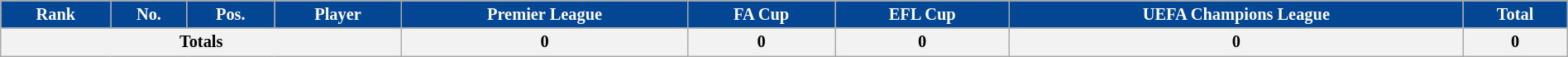<table class="wikitable sortable" style="text-align:center; font-size:85%; width:100%">
<tr>
<th style=background-color:#034694;color:#FFFFFF>Rank</th>
<th style=background-color:#034694;color:#FFFFFF>No.</th>
<th style=background-color:#034694;color:#FFFFFF>Pos.</th>
<th style=background-color:#034694;color:#FFFFFF>Player</th>
<th style=background-color:#034694;color:#FFFFFF>Premier League</th>
<th style=background-color:#034694;color:#FFFFFF>FA Cup</th>
<th style=background-color:#034694;color:#FFFFFF>EFL Cup</th>
<th style=background-color:#034694;color:#FFFFFF>UEFA Champions League</th>
<th style=background-color:#034694;color:#FFFFFF>Total</th>
</tr>
<tr>
<th colspan=4><strong>Totals</strong></th>
<th><strong>0</strong></th>
<th><strong>0</strong></th>
<th><strong>0</strong></th>
<th><strong>0</strong></th>
<th><strong>0</strong></th>
</tr>
</table>
